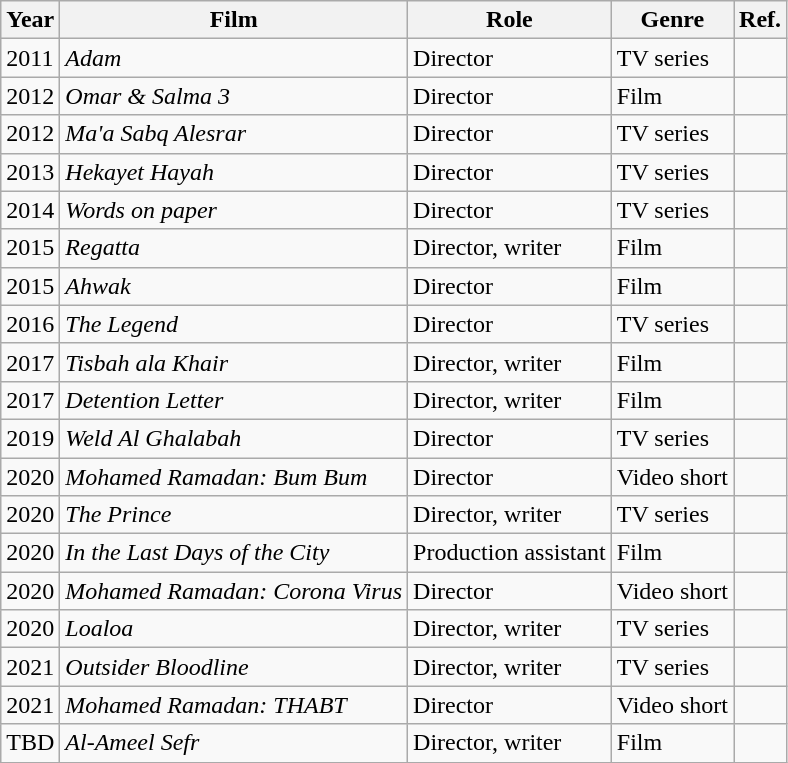<table class="wikitable">
<tr>
<th>Year</th>
<th>Film</th>
<th>Role</th>
<th>Genre</th>
<th>Ref.</th>
</tr>
<tr>
<td>2011</td>
<td><em>Adam</em></td>
<td>Director</td>
<td>TV series</td>
<td></td>
</tr>
<tr>
<td>2012</td>
<td><em>Omar & Salma 3</em></td>
<td>Director</td>
<td>Film</td>
<td></td>
</tr>
<tr>
<td>2012</td>
<td><em>Ma'a Sabq Alesrar</em></td>
<td>Director</td>
<td>TV series</td>
<td></td>
</tr>
<tr>
<td>2013</td>
<td><em>Hekayet Hayah</em></td>
<td>Director</td>
<td>TV series</td>
<td></td>
</tr>
<tr>
<td>2014</td>
<td><em>Words on paper</em></td>
<td>Director</td>
<td>TV series</td>
<td></td>
</tr>
<tr>
<td>2015</td>
<td><em>Regatta</em></td>
<td>Director, writer</td>
<td>Film</td>
<td></td>
</tr>
<tr>
<td>2015</td>
<td><em>Ahwak</em></td>
<td>Director</td>
<td>Film</td>
<td></td>
</tr>
<tr>
<td>2016</td>
<td><em>The Legend</em></td>
<td>Director</td>
<td>TV series</td>
<td></td>
</tr>
<tr>
<td>2017</td>
<td><em>Tisbah ala Khair</em></td>
<td>Director, writer</td>
<td>Film</td>
<td></td>
</tr>
<tr>
<td>2017</td>
<td><em>Detention Letter</em></td>
<td>Director, writer</td>
<td>Film</td>
<td></td>
</tr>
<tr>
<td>2019</td>
<td><em>Weld Al Ghalabah</em></td>
<td>Director</td>
<td>TV series</td>
<td></td>
</tr>
<tr>
<td>2020</td>
<td><em>Mohamed Ramadan: Bum Bum</em></td>
<td>Director</td>
<td>Video short</td>
<td></td>
</tr>
<tr>
<td>2020</td>
<td><em>The Prince</em></td>
<td>Director, writer</td>
<td>TV series</td>
<td></td>
</tr>
<tr>
<td>2020</td>
<td><em>In the Last Days of the City</em></td>
<td>Production assistant</td>
<td>Film</td>
<td></td>
</tr>
<tr>
<td>2020</td>
<td><em>Mohamed Ramadan: Corona Virus</em></td>
<td>Director</td>
<td>Video short</td>
<td></td>
</tr>
<tr>
<td>2020</td>
<td><em>Loaloa</em></td>
<td>Director, writer</td>
<td>TV series</td>
<td></td>
</tr>
<tr>
<td>2021</td>
<td><em>Outsider Bloodline</em></td>
<td>Director, writer</td>
<td>TV series</td>
<td></td>
</tr>
<tr>
<td>2021</td>
<td><em>Mohamed Ramadan: THABT</em></td>
<td>Director</td>
<td>Video short</td>
<td></td>
</tr>
<tr>
<td>TBD</td>
<td><em>Al-Ameel Sefr</em></td>
<td>Director, writer</td>
<td>Film</td>
<td></td>
</tr>
</table>
